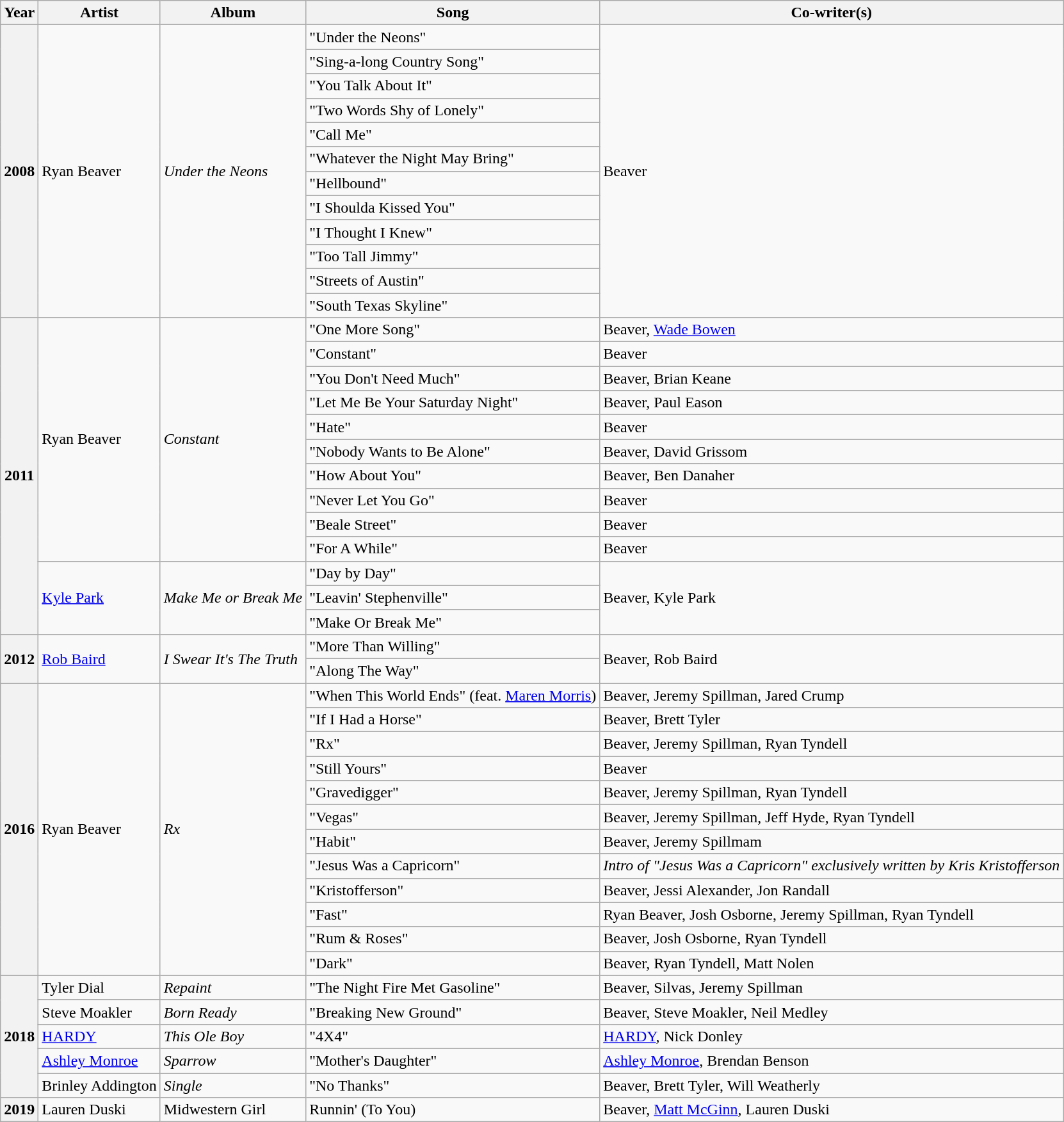<table class="wikitable">
<tr>
<th>Year</th>
<th>Artist</th>
<th>Album</th>
<th>Song</th>
<th>Co-writer(s)</th>
</tr>
<tr>
<th rowspan="12">2008</th>
<td rowspan="12">Ryan Beaver</td>
<td rowspan="12"><em>Under the Neons</em></td>
<td>"Under the Neons"</td>
<td rowspan="12">Beaver</td>
</tr>
<tr>
<td>"Sing-a-long Country Song"</td>
</tr>
<tr>
<td>"You Talk About It"</td>
</tr>
<tr>
<td>"Two Words Shy of Lonely"</td>
</tr>
<tr>
<td>"Call Me"</td>
</tr>
<tr>
<td>"Whatever the Night May Bring"</td>
</tr>
<tr>
<td>"Hellbound"</td>
</tr>
<tr>
<td>"I Shoulda Kissed You"</td>
</tr>
<tr>
<td>"I Thought I Knew"</td>
</tr>
<tr>
<td>"Too Tall Jimmy"</td>
</tr>
<tr>
<td>"Streets of Austin"</td>
</tr>
<tr>
<td>"South Texas Skyline"</td>
</tr>
<tr>
<th rowspan="13">2011</th>
<td rowspan="10">Ryan Beaver</td>
<td rowspan="10"><em>Constant</em></td>
<td>"One More Song"</td>
<td>Beaver, <a href='#'>Wade Bowen</a></td>
</tr>
<tr>
<td>"Constant"</td>
<td>Beaver</td>
</tr>
<tr>
<td>"You Don't Need Much"</td>
<td>Beaver, Brian Keane</td>
</tr>
<tr>
<td>"Let Me Be Your Saturday Night"</td>
<td>Beaver, Paul Eason</td>
</tr>
<tr>
<td>"Hate"</td>
<td>Beaver</td>
</tr>
<tr>
<td>"Nobody Wants to Be Alone"</td>
<td>Beaver, David Grissom</td>
</tr>
<tr>
<td>"How About You"</td>
<td>Beaver, Ben Danaher</td>
</tr>
<tr>
<td>"Never Let You Go"</td>
<td>Beaver</td>
</tr>
<tr>
<td>"Beale Street"</td>
<td>Beaver</td>
</tr>
<tr>
<td>"For A While"</td>
<td>Beaver</td>
</tr>
<tr>
<td rowspan="3"><a href='#'>Kyle Park</a></td>
<td rowspan="3"><em>Make Me or Break Me</em></td>
<td>"Day by Day"</td>
<td rowspan="3">Beaver, Kyle Park</td>
</tr>
<tr>
<td>"Leavin' Stephenville"</td>
</tr>
<tr>
<td>"Make Or Break Me"</td>
</tr>
<tr>
<th rowspan="2">2012</th>
<td rowspan="2"><a href='#'>Rob Baird</a></td>
<td rowspan="2"><em>I Swear It's The Truth</em></td>
<td>"More Than Willing"</td>
<td rowspan="2">Beaver, Rob Baird</td>
</tr>
<tr>
<td>"Along The Way"</td>
</tr>
<tr>
<th rowspan="12">2016</th>
<td rowspan="12">Ryan Beaver</td>
<td rowspan="12"><em>Rx</em></td>
<td>"When This World Ends" (feat. <a href='#'>Maren Morris</a>)</td>
<td>Beaver, Jeremy Spillman, Jared Crump</td>
</tr>
<tr>
<td>"If I Had a Horse"</td>
<td>Beaver, Brett Tyler</td>
</tr>
<tr>
<td>"Rx"</td>
<td>Beaver, Jeremy Spillman, Ryan Tyndell</td>
</tr>
<tr>
<td>"Still Yours"</td>
<td>Beaver</td>
</tr>
<tr>
<td>"Gravedigger"</td>
<td>Beaver, Jeremy Spillman, Ryan Tyndell</td>
</tr>
<tr>
<td>"Vegas"</td>
<td>Beaver, Jeremy Spillman, Jeff Hyde, Ryan Tyndell</td>
</tr>
<tr>
<td>"Habit"</td>
<td>Beaver, Jeremy Spillmam</td>
</tr>
<tr>
<td>"Jesus Was a Capricorn"</td>
<td><em>Intro of "Jesus Was a Capricorn" exclusively written by Kris Kristofferson</em></td>
</tr>
<tr>
<td>"Kristofferson"</td>
<td>Beaver, Jessi Alexander, Jon Randall</td>
</tr>
<tr>
<td>"Fast"</td>
<td>Ryan Beaver, Josh Osborne, Jeremy Spillman, Ryan Tyndell</td>
</tr>
<tr>
<td>"Rum & Roses"</td>
<td>Beaver, Josh Osborne, Ryan Tyndell</td>
</tr>
<tr>
<td>"Dark"</td>
<td>Beaver, Ryan Tyndell, Matt Nolen</td>
</tr>
<tr>
<th rowspan="5">2018</th>
<td>Tyler Dial</td>
<td><em>Repaint</em></td>
<td>"The Night Fire Met Gasoline"</td>
<td>Beaver, Silvas, Jeremy Spillman</td>
</tr>
<tr>
<td>Steve Moakler</td>
<td><em>Born Ready</em></td>
<td>"Breaking New Ground"</td>
<td>Beaver, Steve Moakler, Neil Medley</td>
</tr>
<tr>
<td><a href='#'>HARDY</a></td>
<td><em>This Ole Boy</em></td>
<td>"4X4"</td>
<td Beaver,><a href='#'>HARDY</a>, Nick Donley</td>
</tr>
<tr>
<td><a href='#'>Ashley Monroe</a></td>
<td><em>Sparrow</em></td>
<td>"Mother's Daughter"</td>
<td><a href='#'>Ashley Monroe</a>, Brendan Benson</td>
</tr>
<tr>
<td>Brinley Addington</td>
<td><em>Single</em></td>
<td>"No Thanks"</td>
<td>Beaver, Brett Tyler, Will Weatherly</td>
</tr>
<tr>
<th rowspan="1">2019</th>
<td>Lauren Duski</td>
<td>Midwestern Girl</td>
<td>Runnin' (To You)</td>
<td>Beaver, <a href='#'>Matt McGinn</a>, Lauren Duski</td>
</tr>
</table>
